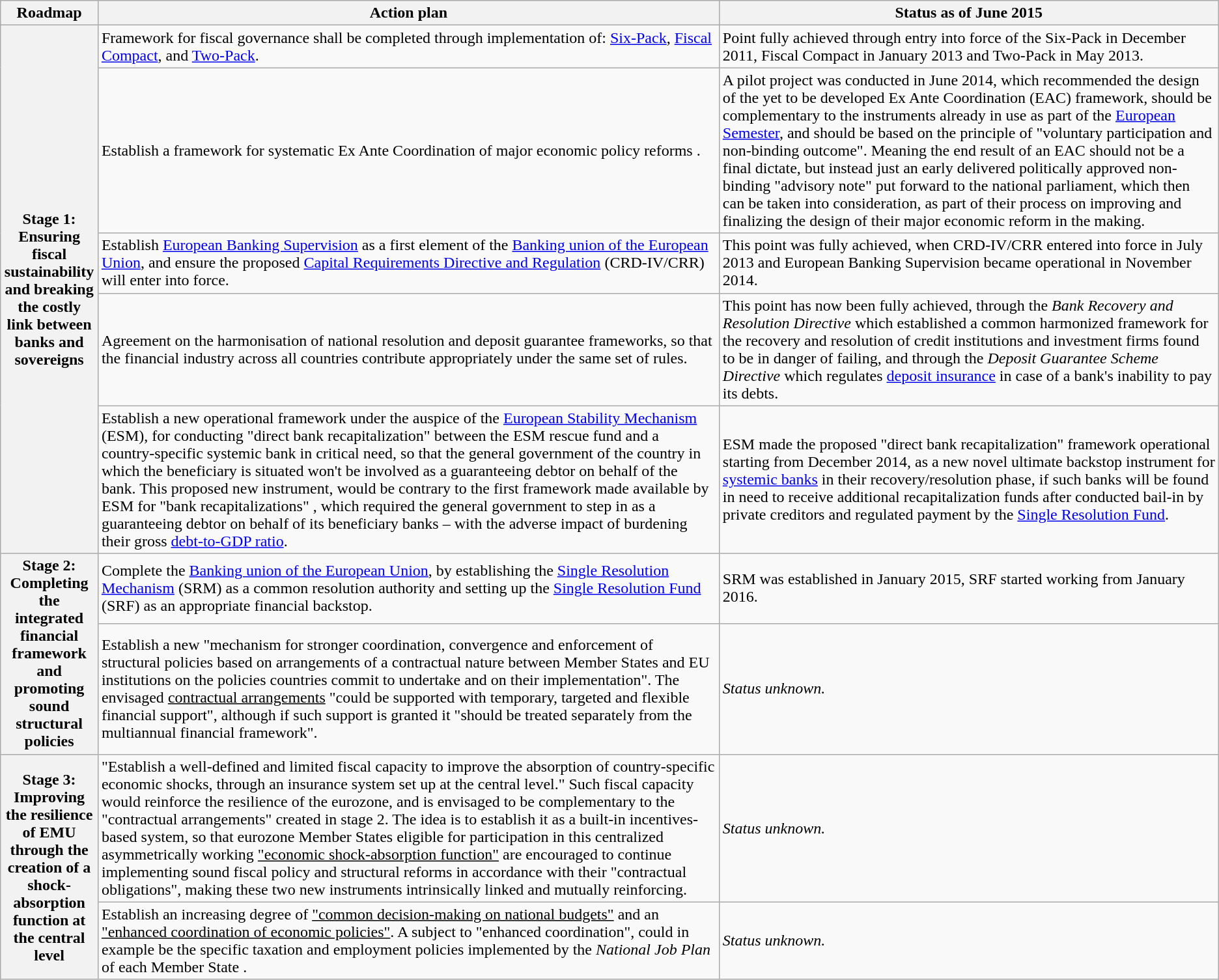<table class="wikitable">
<tr>
<th width="8%">Roadmap</th>
<th width="51%">Action plan</th>
<th width="41%">Status as of June 2015</th>
</tr>
<tr>
<th rowspan="5">Stage 1: Ensuring fiscal sustainability and breaking the costly link between banks and sovereigns<br></th>
<td>Framework for fiscal governance shall be completed through implementation of: <a href='#'>Six-Pack</a>, <a href='#'>Fiscal Compact</a>, and <a href='#'>Two-Pack</a>.</td>
<td>Point fully achieved through entry into force of the Six‑Pack in December 2011, Fiscal Compact in January 2013 and Two‑Pack in May 2013.</td>
</tr>
<tr>
<td>Establish a framework for systematic Ex Ante Coordination of major economic policy reforms .</td>
<td>A pilot project was conducted in June 2014, which recommended the design of the yet to be developed Ex Ante Coordination (EAC) framework, should be complementary to the instruments already in use as part of the <a href='#'>European Semester</a>, and should be based on the principle of "voluntary participation and non-binding outcome". Meaning the end result of an EAC should not be a final dictate, but instead just an early delivered politically approved non-binding "advisory note" put forward to the national parliament, which then can be taken into consideration, as part of their process on improving and finalizing the design of their major economic reform in the making.</td>
</tr>
<tr>
<td>Establish <a href='#'>European Banking Supervision</a> as a first element of the <a href='#'>Banking union of the European Union</a>, and ensure the proposed <a href='#'>Capital Requirements Directive and Regulation</a> (CRD‑IV/CRR) will enter into force.</td>
<td>This point was fully achieved, when CRD‑IV/CRR entered into force in July 2013 and European Banking Supervision became operational in November 2014.</td>
</tr>
<tr>
<td>Agreement on the harmonisation of national resolution and deposit guarantee frameworks, so that the financial industry across all countries contribute appropriately under the same set of rules.</td>
<td>This point has now been fully achieved, through the <em>Bank Recovery and Resolution Directive </em> which established a common harmonized framework for the recovery and resolution of credit institutions and investment firms found to be in danger of failing, and through the <em>Deposit Guarantee Scheme Directive </em> which regulates <a href='#'>deposit insurance</a> in case of a bank's inability to pay its debts.</td>
</tr>
<tr>
<td>Establish a new operational framework under the auspice of the <a href='#'>European Stability Mechanism</a> (ESM), for conducting "direct bank recapitalization" between the ESM rescue fund and a country-specific systemic bank in critical need, so that the general government of the country in which the beneficiary is situated won't be involved as a guaranteeing debtor on behalf of the bank. This proposed new instrument, would be contrary to the first framework made available by ESM for "bank recapitalizations" , which required the general government to step in as a guaranteeing debtor on behalf of its beneficiary banks – with the adverse impact of burdening their gross <a href='#'>debt-to-GDP ratio</a>.</td>
<td>ESM made the proposed "direct bank recapitalization" framework operational starting from December 2014, as a new novel ultimate backstop instrument for <a href='#'>systemic banks</a> in their recovery/resolution phase, if such banks will be found in need to receive additional recapitalization funds after conducted bail-in by private creditors and regulated payment by the <a href='#'>Single Resolution Fund</a>.</td>
</tr>
<tr>
<th rowspan="2">Stage 2: Completing the integrated financial framework and promoting sound structural policies<br></th>
<td>Complete the <a href='#'>Banking union of the European Union</a>, by establishing the <a href='#'>Single Resolution Mechanism</a> (SRM) as a common resolution authority and setting up the <a href='#'>Single Resolution Fund</a> (SRF) as an appropriate financial backstop.</td>
<td>SRM was established in January 2015, SRF started working from January 2016.</td>
</tr>
<tr>
<td>Establish a new "mechanism for stronger coordination, convergence and enforcement of structural policies based on arrangements of a contractual nature between Member States and EU institutions on the policies countries commit to undertake and on their implementation". The envisaged <u>contractual arrangements</u> "could be supported with temporary, targeted and flexible financial support", although if such support is granted it "should be treated separately from the multiannual financial framework".</td>
<td><em>Status unknown.<br> </em></td>
</tr>
<tr>
<th rowspan="2">Stage 3: Improving the resilience of EMU through the creation of a shock-absorption function at the central level<br></th>
<td>"Establish a well-defined and limited fiscal capacity to improve the absorption of country-specific economic shocks, through an insurance system set up at the central level." Such fiscal capacity would reinforce the resilience of the eurozone, and is envisaged to be complementary to the "contractual arrangements" created in stage 2. The idea is to establish it as a built-in incentives-based system, so that eurozone Member States eligible for participation in this centralized asymmetrically working <u>"economic shock-absorption function"</u> are encouraged to continue implementing sound fiscal policy and structural reforms in accordance with their "contractual obligations", making these two new instruments intrinsically linked and mutually reinforcing.</td>
<td><em>Status unknown.<br> </em></td>
</tr>
<tr>
<td>Establish an increasing degree of <u>"common decision-making on national budgets"</u> and an <u>"enhanced coordination of economic policies"</u>. A subject to "enhanced coordination", could in example be the specific taxation and employment policies implemented by the <em>National Job Plan</em> of each Member State .</td>
<td><em>Status unknown.<br> </em></td>
</tr>
</table>
